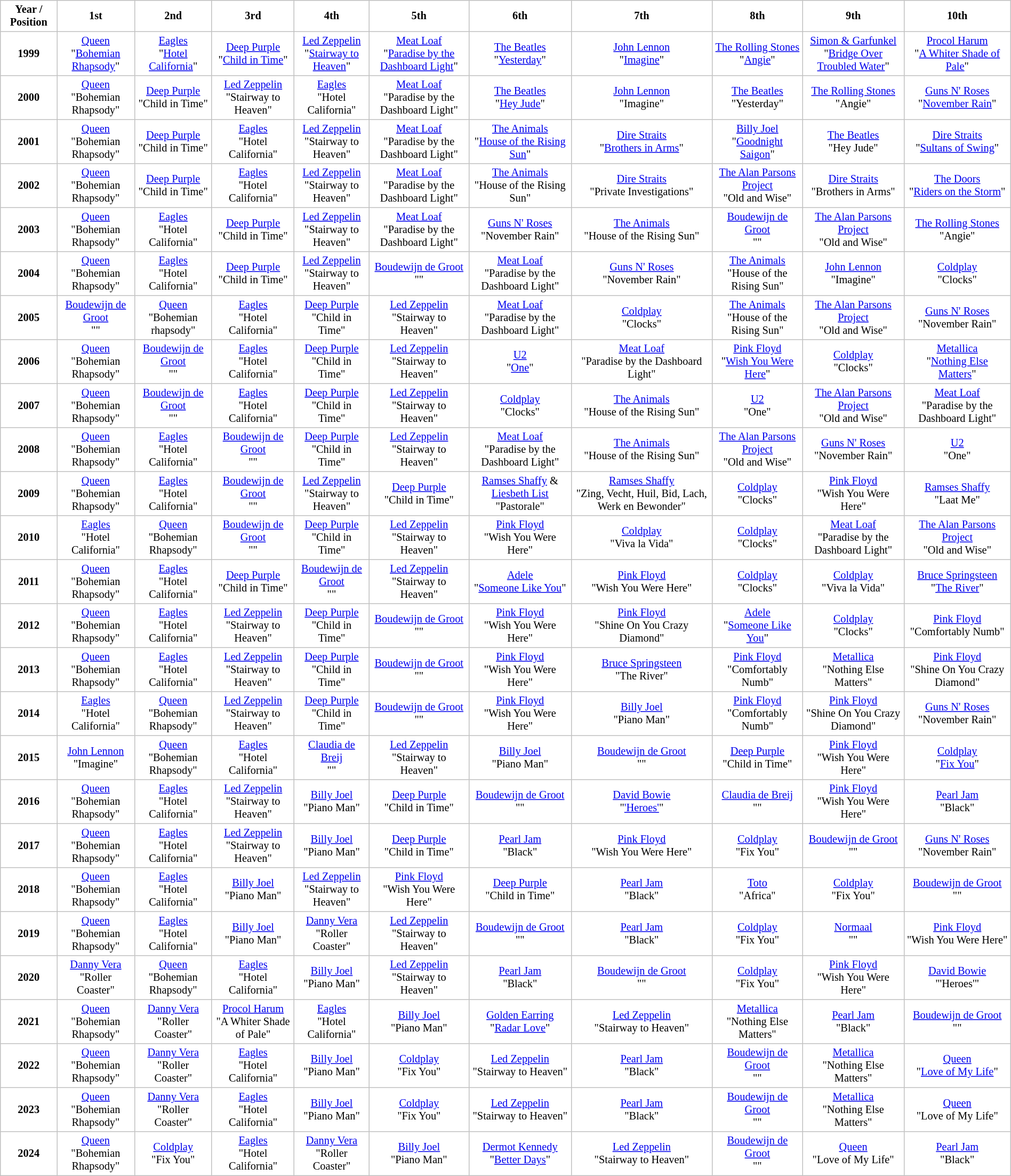<table border="1" cellpadding="3" style="border-collapse:collapse; border:1px solid silver; margin:1em 0; font-size:85%; text-align:center;">
<tr>
<th>Year / Position</th>
<th><strong>1st</strong></th>
<th><strong>2nd</strong></th>
<th><strong>3rd</strong></th>
<th><strong>4th</strong></th>
<th><strong>5th</strong></th>
<th><strong>6th</strong></th>
<th><strong>7th</strong></th>
<th><strong>8th</strong></th>
<th><strong>9th</strong></th>
<th><strong>10th</strong></th>
</tr>
<tr>
<th>1999</th>
<td><a href='#'>Queen</a><br>"<a href='#'>Bohemian Rhapsody</a>"</td>
<td><a href='#'>Eagles</a><br>"<a href='#'>Hotel California</a>"</td>
<td><a href='#'>Deep Purple</a><br>"<a href='#'>Child in Time</a>"</td>
<td><a href='#'>Led Zeppelin</a><br>"<a href='#'>Stairway to Heaven</a>"</td>
<td><a href='#'>Meat Loaf</a><br>"<a href='#'>Paradise by the Dashboard Light</a>"</td>
<td><a href='#'>The Beatles</a><br>"<a href='#'>Yesterday</a>"</td>
<td><a href='#'>John Lennon</a><br>"<a href='#'>Imagine</a>"</td>
<td><a href='#'>The Rolling Stones</a><br>"<a href='#'>Angie</a>"</td>
<td><a href='#'>Simon & Garfunkel</a><br>"<a href='#'>Bridge Over Troubled Water</a>"</td>
<td><a href='#'>Procol Harum</a><br>"<a href='#'>A Whiter Shade of Pale</a>"</td>
</tr>
<tr>
<th>2000</th>
<td><a href='#'>Queen</a><br>"Bohemian Rhapsody"</td>
<td><a href='#'>Deep Purple</a><br>"Child in Time"</td>
<td><a href='#'>Led Zeppelin</a><br>"Stairway to Heaven"</td>
<td><a href='#'>Eagles</a><br>"Hotel California"</td>
<td><a href='#'>Meat Loaf</a><br>"Paradise by the Dashboard Light"</td>
<td><a href='#'>The Beatles</a><br>"<a href='#'>Hey Jude</a>"</td>
<td><a href='#'>John Lennon</a><br>"Imagine"</td>
<td><a href='#'>The Beatles</a><br>"Yesterday"</td>
<td><a href='#'>The Rolling Stones</a><br>"Angie"</td>
<td><a href='#'>Guns N' Roses</a><br>"<a href='#'>November Rain</a>"</td>
</tr>
<tr>
<th>2001</th>
<td><a href='#'>Queen</a><br>"Bohemian Rhapsody"</td>
<td><a href='#'>Deep Purple</a><br>"Child in Time"</td>
<td><a href='#'>Eagles</a><br>"Hotel California"</td>
<td><a href='#'>Led Zeppelin</a><br>"Stairway to Heaven"</td>
<td><a href='#'>Meat Loaf</a><br>"Paradise by the Dashboard Light"</td>
<td><a href='#'>The Animals</a><br>"<a href='#'>House of the Rising Sun</a>"</td>
<td><a href='#'>Dire Straits</a><br>"<a href='#'>Brothers in Arms</a>"</td>
<td><a href='#'>Billy Joel</a><br>"<a href='#'>Goodnight Saigon</a>"</td>
<td><a href='#'>The Beatles</a><br>"Hey Jude"</td>
<td><a href='#'>Dire Straits</a><br>"<a href='#'>Sultans of Swing</a>"</td>
</tr>
<tr>
<th>2002</th>
<td><a href='#'>Queen</a><br>"Bohemian Rhapsody"</td>
<td><a href='#'>Deep Purple</a><br>"Child in Time"</td>
<td><a href='#'>Eagles</a><br>"Hotel California"</td>
<td><a href='#'>Led Zeppelin</a><br>"Stairway to Heaven"</td>
<td><a href='#'>Meat Loaf</a><br>"Paradise by the Dashboard Light"</td>
<td><a href='#'>The Animals</a><br>"House of the Rising Sun"</td>
<td><a href='#'>Dire Straits</a><br>"Private Investigations"</td>
<td><a href='#'>The Alan Parsons Project</a><br>"Old and Wise"</td>
<td><a href='#'>Dire Straits</a><br>"Brothers in Arms"</td>
<td><a href='#'>The Doors</a><br>"<a href='#'>Riders on the Storm</a>"</td>
</tr>
<tr>
<th>2003</th>
<td><a href='#'>Queen</a><br>"Bohemian Rhapsody"</td>
<td><a href='#'>Eagles</a><br>"Hotel California"</td>
<td><a href='#'>Deep Purple</a><br>"Child in Time"</td>
<td><a href='#'>Led Zeppelin</a><br>"Stairway to Heaven"</td>
<td><a href='#'>Meat Loaf</a><br>"Paradise by the Dashboard Light"</td>
<td><a href='#'>Guns N' Roses</a><br>"November Rain"</td>
<td><a href='#'>The Animals</a><br>"House of the Rising Sun"</td>
<td><a href='#'>Boudewijn de Groot</a><br>""</td>
<td><a href='#'>The Alan Parsons Project</a><br>"Old and Wise"</td>
<td><a href='#'>The Rolling Stones</a><br>"Angie"</td>
</tr>
<tr>
<th>2004</th>
<td><a href='#'>Queen</a><br>"Bohemian Rhapsody"</td>
<td><a href='#'>Eagles</a><br>"Hotel California"</td>
<td><a href='#'>Deep Purple</a><br>"Child in Time"</td>
<td><a href='#'>Led Zeppelin</a><br>"Stairway to Heaven"</td>
<td><a href='#'>Boudewijn de Groot</a><br>""</td>
<td><a href='#'>Meat Loaf</a><br>"Paradise by the Dashboard Light"</td>
<td><a href='#'>Guns N' Roses</a><br>"November Rain"</td>
<td><a href='#'>The Animals</a><br>"House of the Rising Sun"</td>
<td><a href='#'>John Lennon</a><br>"Imagine"</td>
<td><a href='#'>Coldplay</a><br>"Clocks"</td>
</tr>
<tr>
<th>2005</th>
<td><a href='#'>Boudewijn de Groot</a><br>""</td>
<td><a href='#'>Queen</a><br>"Bohemian rhapsody"</td>
<td><a href='#'>Eagles</a><br>"Hotel California"</td>
<td><a href='#'>Deep Purple</a><br>"Child in Time"</td>
<td><a href='#'>Led Zeppelin</a><br>"Stairway to Heaven"</td>
<td><a href='#'>Meat Loaf</a><br>"Paradise by the Dashboard Light"</td>
<td><a href='#'>Coldplay</a><br>"Clocks"</td>
<td><a href='#'>The Animals</a><br>"House of the Rising Sun"</td>
<td><a href='#'>The Alan Parsons Project</a><br>"Old and Wise"</td>
<td><a href='#'>Guns N' Roses</a><br>"November Rain"</td>
</tr>
<tr>
<th>2006</th>
<td><a href='#'>Queen</a><br>"Bohemian Rhapsody"</td>
<td><a href='#'>Boudewijn de Groot</a><br>""</td>
<td><a href='#'>Eagles</a><br>"Hotel California"</td>
<td><a href='#'>Deep Purple</a><br>"Child in Time"</td>
<td><a href='#'>Led Zeppelin</a><br>"Stairway to Heaven"</td>
<td><a href='#'>U2</a><br>"<a href='#'>One</a>"</td>
<td><a href='#'>Meat Loaf</a><br>"Paradise by the Dashboard Light"</td>
<td><a href='#'>Pink Floyd</a><br>"<a href='#'>Wish You Were Here</a>"</td>
<td><a href='#'>Coldplay</a><br>"Clocks"</td>
<td><a href='#'>Metallica</a><br>"<a href='#'>Nothing Else Matters</a>"</td>
</tr>
<tr>
<th>2007</th>
<td><a href='#'>Queen</a><br>"Bohemian Rhapsody"</td>
<td><a href='#'>Boudewijn de Groot</a><br>""</td>
<td><a href='#'>Eagles</a><br>"Hotel California"</td>
<td><a href='#'>Deep Purple</a><br>"Child in Time"</td>
<td><a href='#'>Led Zeppelin</a><br>"Stairway to Heaven"</td>
<td><a href='#'>Coldplay</a><br>"Clocks"</td>
<td><a href='#'>The Animals</a><br>"House of the Rising Sun"</td>
<td><a href='#'>U2</a><br>"One"</td>
<td><a href='#'>The Alan Parsons Project</a><br>"Old and Wise"</td>
<td><a href='#'>Meat Loaf</a><br>"Paradise by the Dashboard Light"</td>
</tr>
<tr>
<th>2008</th>
<td><a href='#'>Queen</a><br>"Bohemian Rhapsody"</td>
<td><a href='#'>Eagles</a><br>"Hotel California"</td>
<td><a href='#'>Boudewijn de Groot</a><br>""</td>
<td><a href='#'>Deep Purple</a><br>"Child in Time"</td>
<td><a href='#'>Led Zeppelin</a><br>"Stairway to Heaven"</td>
<td><a href='#'>Meat Loaf</a><br>"Paradise by the Dashboard Light"</td>
<td><a href='#'>The Animals</a><br>"House of the Rising Sun"</td>
<td><a href='#'>The Alan Parsons Project</a><br>"Old and Wise"</td>
<td><a href='#'>Guns N' Roses</a><br>"November Rain"</td>
<td><a href='#'>U2</a><br>"One"</td>
</tr>
<tr>
<th>2009</th>
<td><a href='#'>Queen</a><br>"Bohemian Rhapsody"</td>
<td><a href='#'>Eagles</a><br>"Hotel California"</td>
<td><a href='#'>Boudewijn de Groot</a><br>""</td>
<td><a href='#'>Led Zeppelin</a><br>"Stairway to Heaven"</td>
<td><a href='#'>Deep Purple</a><br>"Child in Time"</td>
<td><a href='#'>Ramses Shaffy</a> & <a href='#'>Liesbeth List</a><br>"Pastorale"</td>
<td><a href='#'>Ramses Shaffy</a><br>"Zing, Vecht, Huil, Bid, Lach, Werk en Bewonder"</td>
<td><a href='#'>Coldplay</a><br>"Clocks"</td>
<td><a href='#'>Pink Floyd</a><br>"Wish You Were Here"</td>
<td><a href='#'>Ramses Shaffy</a><br>"Laat Me"</td>
</tr>
<tr>
<th>2010</th>
<td><a href='#'>Eagles</a><br>"Hotel California"</td>
<td><a href='#'>Queen</a><br>"Bohemian Rhapsody"</td>
<td><a href='#'>Boudewijn de Groot</a><br>""</td>
<td><a href='#'>Deep Purple</a><br>"Child in Time"</td>
<td><a href='#'>Led Zeppelin</a><br>"Stairway to Heaven"</td>
<td><a href='#'>Pink Floyd</a><br>"Wish You Were Here"</td>
<td><a href='#'>Coldplay</a><br>"Viva la Vida"</td>
<td><a href='#'>Coldplay</a><br>"Clocks"</td>
<td><a href='#'>Meat Loaf</a><br>"Paradise by the Dashboard Light"</td>
<td><a href='#'>The Alan Parsons Project</a><br>"Old and Wise"</td>
</tr>
<tr>
<th>2011</th>
<td><a href='#'>Queen</a><br>"Bohemian Rhapsody"</td>
<td><a href='#'>Eagles</a><br>"Hotel California"</td>
<td><a href='#'>Deep Purple</a><br>"Child in Time"</td>
<td><a href='#'>Boudewijn de Groot</a><br>""</td>
<td><a href='#'>Led Zeppelin</a><br>"Stairway to Heaven"</td>
<td><a href='#'>Adele</a><br>"<a href='#'>Someone Like You</a>"</td>
<td><a href='#'>Pink Floyd</a><br>"Wish You Were Here"</td>
<td><a href='#'>Coldplay</a><br>"Clocks"</td>
<td><a href='#'>Coldplay</a><br>"Viva la Vida"</td>
<td><a href='#'>Bruce Springsteen</a><br>"<a href='#'>The River</a>"</td>
</tr>
<tr>
<th>2012</th>
<td><a href='#'>Queen</a><br>"Bohemian Rhapsody"</td>
<td><a href='#'>Eagles</a><br>"Hotel California"</td>
<td><a href='#'>Led Zeppelin</a><br>"Stairway to Heaven"</td>
<td><a href='#'>Deep Purple</a><br>"Child in Time"</td>
<td><a href='#'>Boudewijn de Groot</a><br>""</td>
<td><a href='#'>Pink Floyd</a><br>"Wish You Were Here"</td>
<td><a href='#'>Pink Floyd</a><br>"Shine On You Crazy Diamond"</td>
<td><a href='#'>Adele</a><br>"<a href='#'>Someone Like You</a>"</td>
<td><a href='#'>Coldplay</a><br>"Clocks"</td>
<td><a href='#'>Pink Floyd</a><br>"Comfortably Numb"</td>
</tr>
<tr>
<th>2013</th>
<td><a href='#'>Queen</a><br>"Bohemian Rhapsody"</td>
<td><a href='#'>Eagles</a><br>"Hotel California"</td>
<td><a href='#'>Led Zeppelin</a><br>"Stairway to Heaven"</td>
<td><a href='#'>Deep Purple</a><br>"Child in Time"</td>
<td><a href='#'>Boudewijn de Groot</a><br>""</td>
<td><a href='#'>Pink Floyd</a><br>"Wish You Were Here"</td>
<td><a href='#'>Bruce Springsteen</a><br>"The River"</td>
<td><a href='#'>Pink Floyd</a><br>"Comfortably Numb"</td>
<td><a href='#'>Metallica</a><br>"Nothing Else Matters"</td>
<td><a href='#'>Pink Floyd</a><br>"Shine On You Crazy Diamond"</td>
</tr>
<tr>
<th>2014</th>
<td><a href='#'>Eagles</a><br>"Hotel California"</td>
<td><a href='#'>Queen</a><br>"Bohemian Rhapsody"</td>
<td><a href='#'>Led Zeppelin</a><br>"Stairway to Heaven"</td>
<td><a href='#'>Deep Purple</a><br>"Child in Time"</td>
<td><a href='#'>Boudewijn de Groot</a><br>""</td>
<td><a href='#'>Pink Floyd</a><br>"Wish You Were Here"</td>
<td><a href='#'>Billy Joel</a><br>"Piano Man"</td>
<td><a href='#'>Pink Floyd</a><br>"Comfortably Numb"</td>
<td><a href='#'>Pink Floyd</a><br>"Shine On You Crazy Diamond"</td>
<td><a href='#'>Guns N' Roses</a><br>"November Rain"</td>
</tr>
<tr>
<th>2015</th>
<td><a href='#'>John Lennon</a><br>"Imagine"</td>
<td><a href='#'>Queen</a><br>"Bohemian Rhapsody"</td>
<td><a href='#'>Eagles</a><br>"Hotel California"</td>
<td><a href='#'>Claudia de Breij</a><br>""</td>
<td><a href='#'>Led Zeppelin</a><br>"Stairway to Heaven"</td>
<td><a href='#'>Billy Joel</a><br>"Piano Man"</td>
<td><a href='#'>Boudewijn de Groot</a><br>""</td>
<td><a href='#'>Deep Purple</a><br>"Child in Time"</td>
<td><a href='#'>Pink Floyd</a><br>"Wish You Were Here"</td>
<td><a href='#'>Coldplay</a><br>"<a href='#'>Fix You</a>"</td>
</tr>
<tr>
<th>2016</th>
<td><a href='#'>Queen</a><br>"Bohemian Rhapsody"</td>
<td><a href='#'>Eagles</a><br>"Hotel California"</td>
<td><a href='#'>Led Zeppelin</a><br>"Stairway to Heaven"</td>
<td><a href='#'>Billy Joel</a><br>"Piano Man"</td>
<td><a href='#'>Deep Purple</a><br>"Child in Time"</td>
<td><a href='#'>Boudewijn de Groot</a><br>""</td>
<td><a href='#'>David Bowie</a><br>"<a href='#'>'Heroes'</a>"</td>
<td><a href='#'>Claudia de Breij</a><br>""</td>
<td><a href='#'>Pink Floyd</a><br>"Wish You Were Here"</td>
<td><a href='#'>Pearl Jam</a><br>"Black"</td>
</tr>
<tr>
<th>2017</th>
<td><a href='#'>Queen</a><br>"Bohemian Rhapsody"</td>
<td><a href='#'>Eagles</a><br>"Hotel California"</td>
<td><a href='#'>Led Zeppelin</a><br>"Stairway to Heaven"</td>
<td><a href='#'>Billy Joel</a><br>"Piano Man"</td>
<td><a href='#'>Deep Purple</a><br>"Child in Time"</td>
<td><a href='#'>Pearl Jam</a><br>"Black"</td>
<td><a href='#'>Pink Floyd</a><br>"Wish You Were Here"</td>
<td><a href='#'>Coldplay</a><br>"Fix You"</td>
<td><a href='#'>Boudewijn de Groot</a><br>""</td>
<td><a href='#'>Guns N' Roses</a><br>"November Rain"</td>
</tr>
<tr>
<th>2018</th>
<td><a href='#'>Queen</a><br>"Bohemian Rhapsody"</td>
<td><a href='#'>Eagles</a><br>"Hotel California"</td>
<td><a href='#'>Billy Joel</a><br>"Piano Man"</td>
<td><a href='#'>Led Zeppelin</a><br>"Stairway to Heaven"</td>
<td><a href='#'>Pink Floyd</a><br>"Wish You Were Here"</td>
<td><a href='#'>Deep Purple</a><br>"Child in Time"</td>
<td><a href='#'>Pearl Jam</a><br>"Black"</td>
<td><a href='#'>Toto</a><br>"Africa"</td>
<td><a href='#'>Coldplay</a><br>"Fix You"</td>
<td><a href='#'>Boudewijn de Groot</a><br>""</td>
</tr>
<tr>
<th>2019</th>
<td><a href='#'>Queen</a><br>"Bohemian Rhapsody"</td>
<td><a href='#'>Eagles</a><br>"Hotel California"</td>
<td><a href='#'>Billy Joel</a><br>"Piano Man"</td>
<td><a href='#'>Danny Vera</a><br>"Roller Coaster"</td>
<td><a href='#'>Led Zeppelin</a><br>"Stairway to Heaven"</td>
<td><a href='#'>Boudewijn de Groot</a><br>""</td>
<td><a href='#'>Pearl Jam</a><br>"Black"</td>
<td><a href='#'>Coldplay</a><br>"Fix You"</td>
<td><a href='#'>Normaal</a><br> ""</td>
<td><a href='#'>Pink Floyd</a><br>"Wish You Were Here"</td>
</tr>
<tr>
<th>2020</th>
<td><a href='#'>Danny Vera</a><br>"Roller Coaster"</td>
<td><a href='#'>Queen</a><br>"Bohemian Rhapsody"</td>
<td><a href='#'>Eagles</a><br>"Hotel California"</td>
<td><a href='#'>Billy Joel</a><br>"Piano Man"</td>
<td><a href='#'>Led Zeppelin</a><br>"Stairway to Heaven"</td>
<td><a href='#'>Pearl Jam</a><br>"Black"</td>
<td><a href='#'>Boudewijn de Groot</a><br>""</td>
<td><a href='#'>Coldplay</a><br>"Fix You"</td>
<td><a href='#'>Pink Floyd</a><br>"Wish You Were Here"</td>
<td><a href='#'>David Bowie</a><br>"'Heroes'"</td>
</tr>
<tr>
<th>2021</th>
<td><a href='#'>Queen</a><br>"Bohemian Rhapsody"</td>
<td><a href='#'>Danny Vera</a><br>"Roller Coaster"</td>
<td><a href='#'>Procol Harum</a><br>"A Whiter Shade of Pale"</td>
<td><a href='#'>Eagles</a><br>"Hotel California"</td>
<td><a href='#'>Billy Joel</a><br>"Piano Man"</td>
<td><a href='#'>Golden Earring</a><br>"<a href='#'>Radar Love</a>"</td>
<td><a href='#'>Led Zeppelin</a><br>"Stairway to Heaven"</td>
<td><a href='#'>Metallica</a><br>"Nothing Else Matters"</td>
<td><a href='#'>Pearl Jam</a><br> "Black"</td>
<td><a href='#'>Boudewijn de Groot</a><br>""</td>
</tr>
<tr>
<th>2022</th>
<td><a href='#'>Queen</a><br>"Bohemian Rhapsody"</td>
<td><a href='#'>Danny Vera</a><br>"Roller Coaster"</td>
<td><a href='#'>Eagles</a><br>"Hotel California"</td>
<td><a href='#'>Billy Joel</a><br>"Piano Man"</td>
<td><a href='#'>Coldplay</a><br>"Fix You"</td>
<td><a href='#'>Led Zeppelin</a><br>"Stairway to Heaven"</td>
<td><a href='#'>Pearl Jam</a><br> "Black"</td>
<td><a href='#'>Boudewijn de Groot</a><br>""</td>
<td><a href='#'>Metallica</a><br>"Nothing Else Matters"</td>
<td><a href='#'>Queen</a><br>"<a href='#'>Love of My Life</a>"</td>
</tr>
<tr>
<th>2023</th>
<td><a href='#'>Queen</a><br>"Bohemian Rhapsody"</td>
<td><a href='#'>Danny Vera</a><br>"Roller Coaster"</td>
<td><a href='#'>Eagles</a><br>"Hotel California"</td>
<td><a href='#'>Billy Joel</a><br>"Piano Man"</td>
<td><a href='#'>Coldplay</a><br>"Fix You"</td>
<td><a href='#'>Led Zeppelin</a><br>"Stairway to Heaven"</td>
<td><a href='#'>Pearl Jam</a><br> "Black"</td>
<td><a href='#'>Boudewijn de Groot</a><br>""</td>
<td><a href='#'>Metallica</a><br>"Nothing Else Matters"</td>
<td><a href='#'>Queen</a><br>"Love of My Life"</td>
</tr>
<tr>
<th>2024</th>
<td><a href='#'>Queen</a><br>"Bohemian Rhapsody"</td>
<td><a href='#'>Coldplay</a><br>"Fix You"</td>
<td><a href='#'>Eagles</a><br>"Hotel California"</td>
<td><a href='#'>Danny Vera</a><br>"Roller Coaster"</td>
<td><a href='#'>Billy Joel</a><br>"Piano Man"</td>
<td><a href='#'>Dermot Kennedy</a><br>"<a href='#'>Better Days</a>"</td>
<td><a href='#'>Led Zeppelin</a><br>"Stairway to Heaven"</td>
<td><a href='#'>Boudewijn de Groot</a><br>""</td>
<td><a href='#'>Queen</a><br>"Love of My Life"</td>
<td><a href='#'>Pearl Jam</a><br> "Black"</td>
</tr>
</table>
